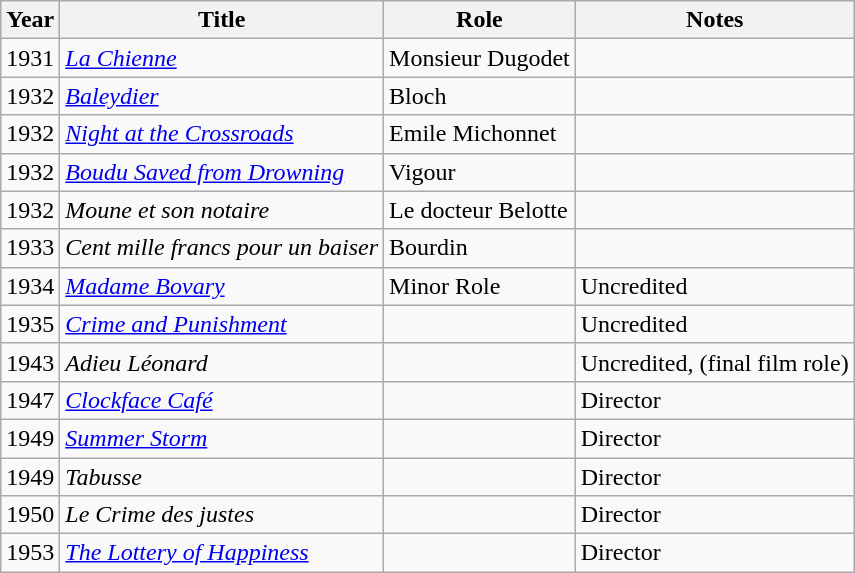<table class="wikitable">
<tr>
<th>Year</th>
<th>Title</th>
<th>Role</th>
<th>Notes</th>
</tr>
<tr>
<td>1931</td>
<td><em><a href='#'>La Chienne</a></em></td>
<td>Monsieur Dugodet</td>
<td></td>
</tr>
<tr>
<td>1932</td>
<td><em><a href='#'>Baleydier</a></em></td>
<td>Bloch</td>
<td></td>
</tr>
<tr>
<td>1932</td>
<td><em><a href='#'>Night at the Crossroads</a></em></td>
<td>Emile Michonnet</td>
<td></td>
</tr>
<tr>
<td>1932</td>
<td><em><a href='#'>Boudu Saved from Drowning</a></em></td>
<td>Vigour</td>
<td></td>
</tr>
<tr>
<td>1932</td>
<td><em>Moune et son notaire</em></td>
<td>Le docteur Belotte</td>
<td></td>
</tr>
<tr>
<td>1933</td>
<td><em>Cent mille francs pour un baiser</em></td>
<td>Bourdin</td>
<td></td>
</tr>
<tr>
<td>1934</td>
<td><em><a href='#'>Madame Bovary</a></em></td>
<td>Minor Role</td>
<td>Uncredited</td>
</tr>
<tr>
<td>1935</td>
<td><em><a href='#'>Crime and Punishment</a></em></td>
<td></td>
<td>Uncredited</td>
</tr>
<tr>
<td>1943</td>
<td><em>Adieu Léonard</em></td>
<td></td>
<td>Uncredited, (final film role)</td>
</tr>
<tr>
<td>1947</td>
<td><em><a href='#'>Clockface Café</a></em></td>
<td></td>
<td>Director</td>
</tr>
<tr>
<td>1949</td>
<td><em><a href='#'>Summer Storm</a></em></td>
<td></td>
<td>Director</td>
</tr>
<tr>
<td>1949</td>
<td><em>Tabusse</em></td>
<td></td>
<td>Director</td>
</tr>
<tr>
<td>1950</td>
<td><em>Le Crime des justes</em></td>
<td></td>
<td>Director</td>
</tr>
<tr>
<td>1953</td>
<td><em><a href='#'>The Lottery of Happiness</a></em></td>
<td></td>
<td>Director</td>
</tr>
</table>
